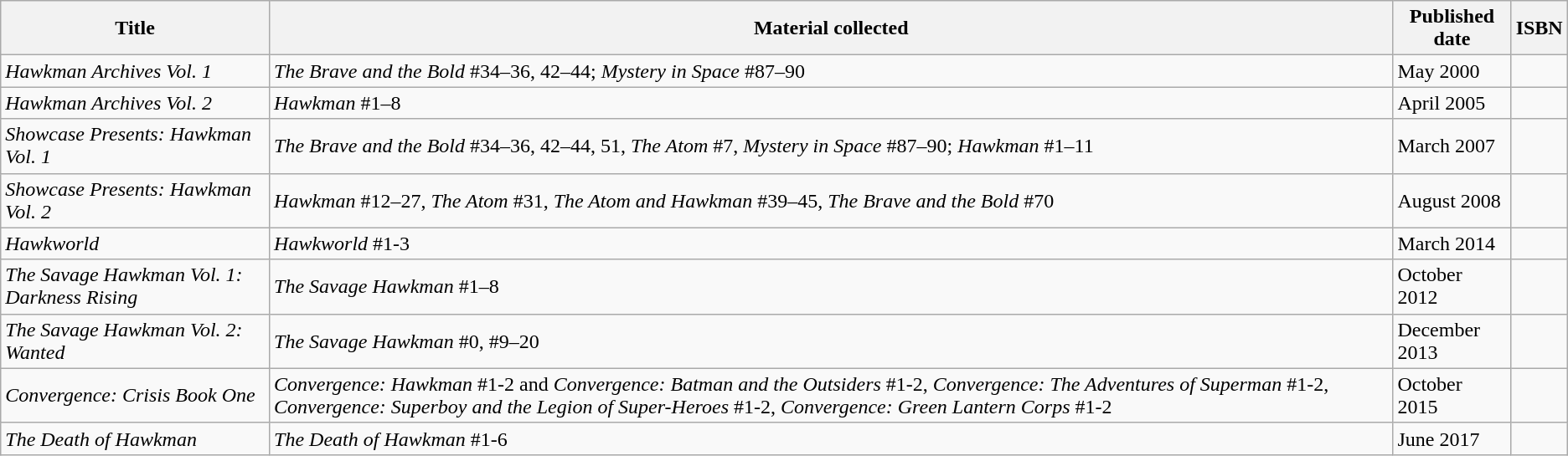<table class="wikitable">
<tr>
<th>Title</th>
<th>Material collected</th>
<th>Published date</th>
<th>ISBN</th>
</tr>
<tr>
<td><em>Hawkman Archives Vol. 1</em></td>
<td><em>The Brave and the Bold</em> #34–36, 42–44; <em>Mystery in Space</em> #87–90</td>
<td>May 2000</td>
<td></td>
</tr>
<tr>
<td><em>Hawkman Archives Vol. 2</em></td>
<td><em>Hawkman</em> #1–8</td>
<td>April 2005</td>
<td></td>
</tr>
<tr>
<td><em>Showcase Presents: Hawkman Vol. 1</em></td>
<td><em>The Brave and the Bold</em> #34–36, 42–44, 51, <em>The Atom</em> #7, <em>Mystery in Space</em> #87–90; <em>Hawkman</em> #1–11</td>
<td>March 2007</td>
<td></td>
</tr>
<tr>
<td><em>Showcase Presents: Hawkman Vol. 2</em></td>
<td><em>Hawkman</em> #12–27, <em>The Atom</em> #31, <em>The Atom and Hawkman</em> #39–45, <em>The Brave and the Bold</em> #70</td>
<td>August 2008</td>
<td></td>
</tr>
<tr>
<td><em>Hawkworld</em></td>
<td><em>Hawkworld</em> #1-3</td>
<td>March 2014</td>
<td></td>
</tr>
<tr>
<td><em>The Savage Hawkman Vol. 1: Darkness Rising</em></td>
<td><em>The Savage Hawkman</em> #1–8</td>
<td>October 2012</td>
<td></td>
</tr>
<tr>
<td><em>The Savage Hawkman Vol. 2: Wanted</em></td>
<td><em>The Savage Hawkman</em> #0, #9–20</td>
<td>December 2013</td>
<td></td>
</tr>
<tr>
<td><em>Convergence: Crisis Book One</em></td>
<td><em>Convergence: Hawkman</em> #1-2 and <em>Convergence: Batman and the Outsiders</em> #1-2, <em>Convergence: The Adventures of Superman</em> #1-2, <em>Convergence: Superboy and the Legion of Super-Heroes</em> #1-2, <em>Convergence: Green Lantern Corps</em> #1-2</td>
<td>October 2015</td>
<td></td>
</tr>
<tr>
<td><em>The Death of Hawkman</em></td>
<td><em>The Death of Hawkman</em> #1-6</td>
<td>June 2017</td>
<td></td>
</tr>
</table>
